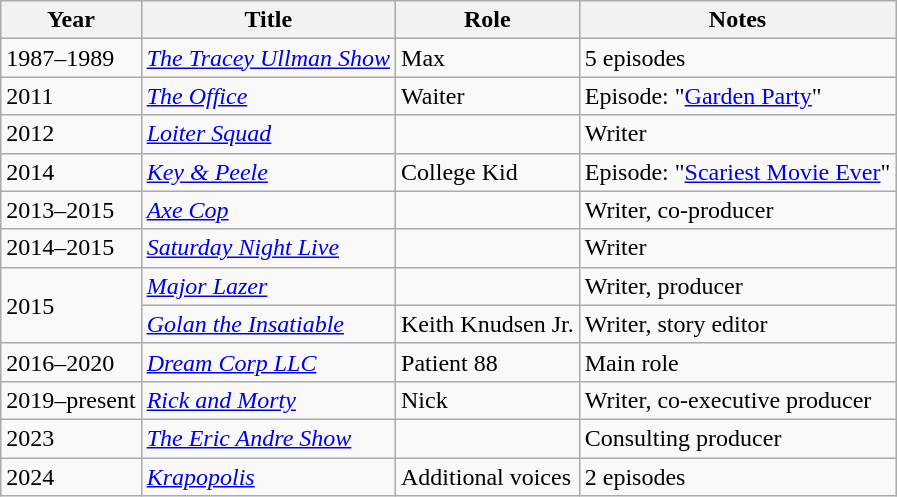<table class="wikitable">
<tr>
<th>Year</th>
<th>Title</th>
<th>Role</th>
<th>Notes</th>
</tr>
<tr>
<td>1987–1989</td>
<td><em><a href='#'>The Tracey Ullman Show</a></em></td>
<td>Max</td>
<td>5 episodes</td>
</tr>
<tr>
<td>2011</td>
<td><em><a href='#'>The Office</a></em></td>
<td>Waiter</td>
<td>Episode: "<a href='#'>Garden Party</a>"</td>
</tr>
<tr>
<td>2012</td>
<td><em><a href='#'>Loiter Squad</a></em></td>
<td></td>
<td>Writer</td>
</tr>
<tr>
<td>2014</td>
<td><em><a href='#'>Key & Peele</a></em></td>
<td>College Kid</td>
<td>Episode: "<a href='#'>Scariest Movie Ever</a>"</td>
</tr>
<tr>
<td>2013–2015</td>
<td><em><a href='#'>Axe Cop</a></em></td>
<td></td>
<td>Writer, co-producer</td>
</tr>
<tr>
<td>2014–2015</td>
<td><em><a href='#'>Saturday Night Live</a></em></td>
<td></td>
<td>Writer</td>
</tr>
<tr>
<td rowspan="2">2015</td>
<td><em><a href='#'>Major Lazer</a></em></td>
<td></td>
<td>Writer, producer</td>
</tr>
<tr>
<td><em><a href='#'>Golan the Insatiable</a></em></td>
<td>Keith Knudsen Jr.</td>
<td>Writer, story editor</td>
</tr>
<tr>
<td>2016–2020</td>
<td><em><a href='#'>Dream Corp LLC</a></em></td>
<td>Patient 88</td>
<td>Main role</td>
</tr>
<tr>
<td>2019–present</td>
<td><em><a href='#'>Rick and Morty</a></em></td>
<td>Nick</td>
<td>Writer, co-executive producer</td>
</tr>
<tr>
<td>2023</td>
<td><em><a href='#'>The Eric Andre Show</a></em></td>
<td></td>
<td>Consulting producer</td>
</tr>
<tr>
<td>2024</td>
<td><em><a href='#'>Krapopolis</a></em></td>
<td>Additional voices</td>
<td>2 episodes</td>
</tr>
</table>
